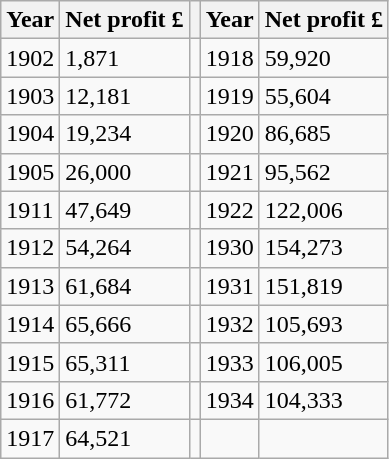<table class="wikitable">
<tr>
<th>Year</th>
<th>Net  profit £</th>
<th></th>
<th>Year</th>
<th>Net  profit £</th>
</tr>
<tr>
<td>1902</td>
<td>1,871</td>
<td></td>
<td>1918</td>
<td>59,920</td>
</tr>
<tr>
<td>1903</td>
<td>12,181</td>
<td></td>
<td>1919</td>
<td>55,604</td>
</tr>
<tr>
<td>1904</td>
<td>19,234</td>
<td></td>
<td>1920</td>
<td>86,685</td>
</tr>
<tr>
<td>1905</td>
<td>26,000</td>
<td></td>
<td>1921</td>
<td>95,562</td>
</tr>
<tr>
<td>1911</td>
<td>47,649</td>
<td></td>
<td>1922</td>
<td>122,006</td>
</tr>
<tr>
<td>1912</td>
<td>54,264</td>
<td></td>
<td>1930</td>
<td>154,273</td>
</tr>
<tr>
<td>1913</td>
<td>61,684</td>
<td></td>
<td>1931</td>
<td>151,819</td>
</tr>
<tr>
<td>1914</td>
<td>65,666</td>
<td></td>
<td>1932</td>
<td>105,693</td>
</tr>
<tr>
<td>1915</td>
<td>65,311</td>
<td></td>
<td>1933</td>
<td>106,005</td>
</tr>
<tr>
<td>1916</td>
<td>61,772</td>
<td></td>
<td>1934</td>
<td>104,333</td>
</tr>
<tr>
<td>1917</td>
<td>64,521</td>
<td></td>
<td></td>
<td></td>
</tr>
</table>
